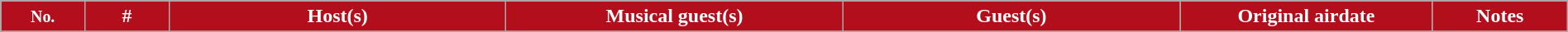<table class="wikitable" style="width:100%;">
<tr style="color:white">
<th style="background:#B30E1C;" width="5%"><small>No.</small></th>
<th style="background:#B30E1C;" width="5%">#</th>
<th style="background:#B30E1C;" width="20%">Host(s)</th>
<th style="background:#B30E1C;" width="20%">Musical guest(s)</th>
<th style="background:#B30E1C;" width="20%">Guest(s)</th>
<th style="background:#B30E1C;" width="15%">Original airdate</th>
<th style="background:#B30E1C;" width="8%">Notes</th>
</tr>
<tr>
</tr>
</table>
